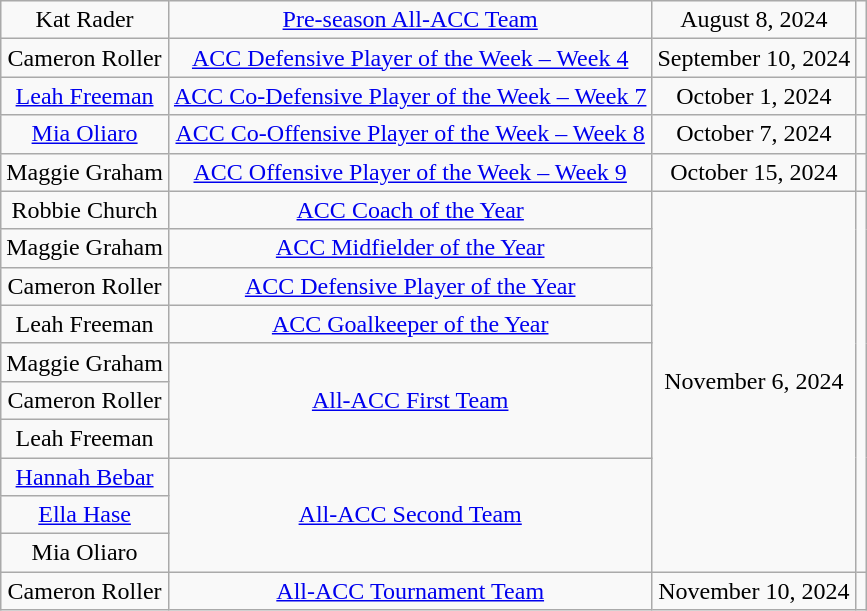<table class="wikitable sortable" style="text-align: center">
<tr>
<td>Kat Rader</td>
<td><a href='#'>Pre-season All-ACC Team</a></td>
<td>August 8, 2024</td>
<td></td>
</tr>
<tr>
<td>Cameron Roller</td>
<td><a href='#'>ACC Defensive Player of the Week – Week 4</a></td>
<td>September 10, 2024</td>
<td></td>
</tr>
<tr>
<td><a href='#'>Leah Freeman</a></td>
<td><a href='#'>ACC Co-Defensive Player of the Week – Week 7</a></td>
<td>October 1, 2024</td>
<td></td>
</tr>
<tr>
<td><a href='#'>Mia Oliaro</a></td>
<td><a href='#'>ACC Co-Offensive Player of the Week – Week 8</a></td>
<td>October 7, 2024</td>
<td></td>
</tr>
<tr>
<td>Maggie Graham</td>
<td><a href='#'>ACC Offensive Player of the Week – Week 9</a></td>
<td>October 15, 2024</td>
<td></td>
</tr>
<tr>
<td>Robbie Church</td>
<td><a href='#'>ACC Coach of the Year</a></td>
<td rowspan=10>November 6, 2024</td>
<td rowspan=10></td>
</tr>
<tr>
<td>Maggie Graham</td>
<td><a href='#'>ACC Midfielder of the Year</a></td>
</tr>
<tr>
<td>Cameron Roller</td>
<td><a href='#'>ACC Defensive Player of the Year</a></td>
</tr>
<tr>
<td>Leah Freeman</td>
<td><a href='#'>ACC Goalkeeper of the Year</a></td>
</tr>
<tr>
<td>Maggie Graham</td>
<td rowspan=3><a href='#'>All-ACC First Team</a></td>
</tr>
<tr>
<td>Cameron Roller</td>
</tr>
<tr>
<td>Leah Freeman</td>
</tr>
<tr>
<td><a href='#'>Hannah Bebar</a></td>
<td rowspan=3><a href='#'>All-ACC Second Team</a></td>
</tr>
<tr>
<td><a href='#'>Ella Hase</a></td>
</tr>
<tr>
<td>Mia Oliaro</td>
</tr>
<tr>
<td>Cameron Roller</td>
<td><a href='#'>All-ACC Tournament Team</a></td>
<td>November 10, 2024</td>
<td></td>
</tr>
</table>
